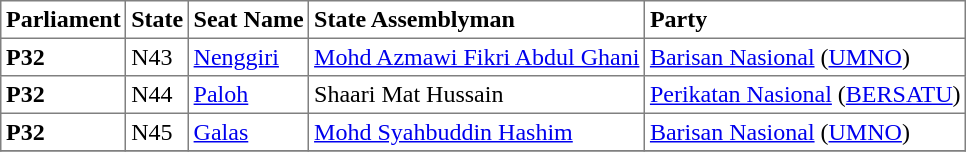<table class="toccolours sortable" border="1" cellpadding="3" style="border-collapse:collapse; text-align: left;">
<tr>
<th align="center">Parliament</th>
<th>State</th>
<th>Seat Name</th>
<th>State Assemblyman</th>
<th>Party</th>
</tr>
<tr>
<th align="left">P32</th>
<td>N43</td>
<td><a href='#'>Nenggiri</a></td>
<td><a href='#'>Mohd Azmawi Fikri Abdul Ghani</a></td>
<td><a href='#'>Barisan Nasional</a> (<a href='#'>UMNO</a>)</td>
</tr>
<tr>
<th align="left">P32</th>
<td>N44</td>
<td><a href='#'>Paloh</a></td>
<td>Shaari Mat Hussain</td>
<td><a href='#'>Perikatan Nasional</a> (<a href='#'>BERSATU</a>)</td>
</tr>
<tr>
<th align="left">P32</th>
<td>N45</td>
<td><a href='#'>Galas</a></td>
<td><a href='#'>Mohd Syahbuddin Hashim</a></td>
<td><a href='#'>Barisan Nasional</a> (<a href='#'>UMNO</a>)</td>
</tr>
<tr>
</tr>
</table>
